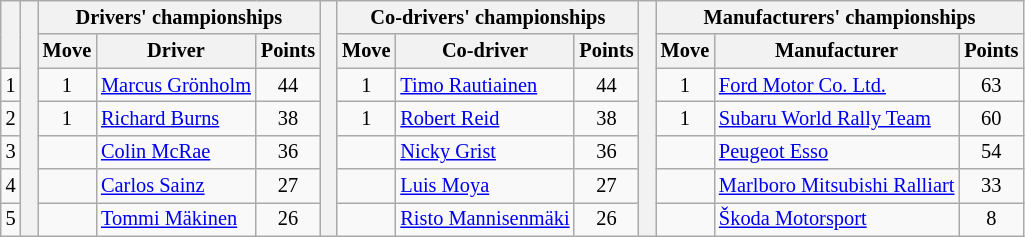<table class="wikitable" style="font-size:85%;">
<tr>
<th rowspan="2"></th>
<th rowspan="7" style="width:5px;"></th>
<th colspan="3">Drivers' championships</th>
<th rowspan="7" style="width:5px;"></th>
<th colspan="3" nowrap>Co-drivers' championships</th>
<th rowspan="7" style="width:5px;"></th>
<th colspan="3" nowrap>Manufacturers' championships</th>
</tr>
<tr>
<th>Move</th>
<th>Driver</th>
<th>Points</th>
<th>Move</th>
<th>Co-driver</th>
<th>Points</th>
<th>Move</th>
<th>Manufacturer</th>
<th>Points</th>
</tr>
<tr>
<td align="center">1</td>
<td align="center"> 1</td>
<td> <a href='#'>Marcus Grönholm</a></td>
<td align="center">44</td>
<td align="center"> 1</td>
<td> <a href='#'>Timo Rautiainen</a></td>
<td align="center">44</td>
<td align="center"> 1</td>
<td> <a href='#'>Ford Motor Co. Ltd.</a></td>
<td align="center">63</td>
</tr>
<tr>
<td align="center">2</td>
<td align="center"> 1</td>
<td> <a href='#'>Richard Burns</a></td>
<td align="center">38</td>
<td align="center"> 1</td>
<td> <a href='#'>Robert Reid</a></td>
<td align="center">38</td>
<td align="center"> 1</td>
<td> <a href='#'>Subaru World Rally Team</a></td>
<td align="center">60</td>
</tr>
<tr>
<td align="center">3</td>
<td align="center"></td>
<td> <a href='#'>Colin McRae</a></td>
<td align="center">36</td>
<td align="center"></td>
<td> <a href='#'>Nicky Grist</a></td>
<td align="center">36</td>
<td align="center"></td>
<td> <a href='#'>Peugeot Esso</a></td>
<td align="center">54</td>
</tr>
<tr>
<td align="center">4</td>
<td align="center"></td>
<td> <a href='#'>Carlos Sainz</a></td>
<td align="center">27</td>
<td align="center"></td>
<td> <a href='#'>Luis Moya</a></td>
<td align="center">27</td>
<td align="center"></td>
<td> <a href='#'>Marlboro Mitsubishi Ralliart</a></td>
<td align="center">33</td>
</tr>
<tr>
<td align="center">5</td>
<td align="center"></td>
<td> <a href='#'>Tommi Mäkinen</a></td>
<td align="center">26</td>
<td align="center"></td>
<td> <a href='#'>Risto Mannisenmäki</a></td>
<td align="center">26</td>
<td align="center"></td>
<td> <a href='#'>Škoda Motorsport</a></td>
<td align="center">8</td>
</tr>
</table>
